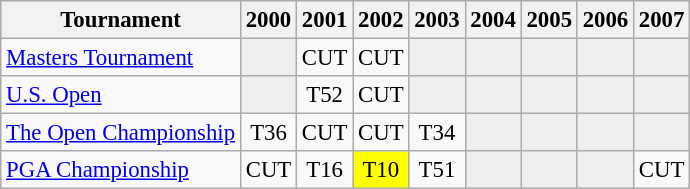<table class="wikitable" style="font-size:95%;text-align:center;">
<tr>
<th>Tournament</th>
<th>2000</th>
<th>2001</th>
<th>2002</th>
<th>2003</th>
<th>2004</th>
<th>2005</th>
<th>2006</th>
<th>2007</th>
</tr>
<tr>
<td align=left><a href='#'>Masters Tournament</a></td>
<td style="background:#eeeeee;"></td>
<td>CUT</td>
<td>CUT</td>
<td style="background:#eeeeee;"></td>
<td style="background:#eeeeee;"></td>
<td style="background:#eeeeee;"></td>
<td style="background:#eeeeee;"></td>
<td style="background:#eeeeee;"></td>
</tr>
<tr>
<td align=left><a href='#'>U.S. Open</a></td>
<td style="background:#eeeeee;"></td>
<td>T52</td>
<td>CUT</td>
<td style="background:#eeeeee;"></td>
<td style="background:#eeeeee;"></td>
<td style="background:#eeeeee;"></td>
<td style="background:#eeeeee;"></td>
<td style="background:#eeeeee;"></td>
</tr>
<tr>
<td align=left><a href='#'>The Open Championship</a></td>
<td>T36</td>
<td>CUT</td>
<td>CUT</td>
<td>T34</td>
<td style="background:#eeeeee;"></td>
<td style="background:#eeeeee;"></td>
<td style="background:#eeeeee;"></td>
<td style="background:#eeeeee;"></td>
</tr>
<tr>
<td align=left><a href='#'>PGA Championship</a></td>
<td>CUT</td>
<td>T16</td>
<td style="background:yellow;">T10</td>
<td>T51</td>
<td style="background:#eeeeee;"></td>
<td style="background:#eeeeee;"></td>
<td style="background:#eeeeee;"></td>
<td>CUT</td>
</tr>
</table>
